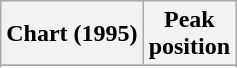<table class="wikitable sortable plainrowheaders" style="text-align:center;">
<tr>
<th scope="col">Chart (1995)</th>
<th scope="col">Peak<br>position</th>
</tr>
<tr>
</tr>
<tr>
</tr>
</table>
